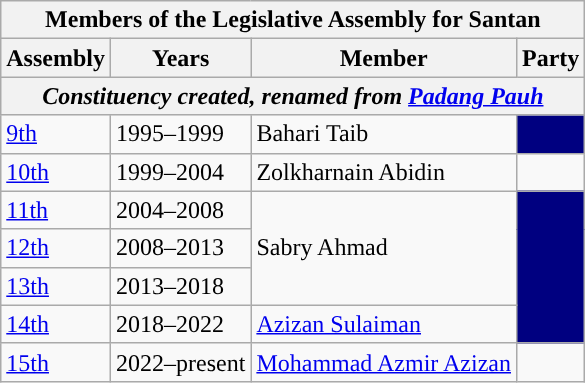<table class=wikitable>
<tr>
<th colspan=4>Members of the Legislative Assembly for Santan</th>
</tr>
<tr>
<th>Assembly</th>
<th>Years</th>
<th>Member</th>
<th>Party</th>
</tr>
<tr>
<th colspan=4 align=center><em>Constituency created, renamed from <a href='#'>Padang Pauh</a></em></th>
</tr>
<tr>
<td><a href='#'>9th</a></td>
<td>1995–1999</td>
<td>Bahari Taib</td>
<td bgcolor=#000080></td>
</tr>
<tr>
<td><a href='#'>10th</a></td>
<td>1999–2004</td>
<td>Zolkharnain Abidin</td>
<td></td>
</tr>
<tr>
<td><a href='#'>11th</a></td>
<td>2004–2008</td>
<td rowspan=3>Sabry Ahmad</td>
<td rowspan=4 bgcolor=#000080></td>
</tr>
<tr>
<td><a href='#'>12th</a></td>
<td>2008–2013</td>
</tr>
<tr>
<td><a href='#'>13th</a></td>
<td>2013–2018</td>
</tr>
<tr>
<td><a href='#'>14th</a></td>
<td>2018–2022</td>
<td><a href='#'>Azizan Sulaiman</a></td>
</tr>
<tr>
<td><a href='#'>15th</a></td>
<td>2022–present</td>
<td><a href='#'>Mohammad Azmir Azizan</a></td>
<td></td>
</tr>
</table>
